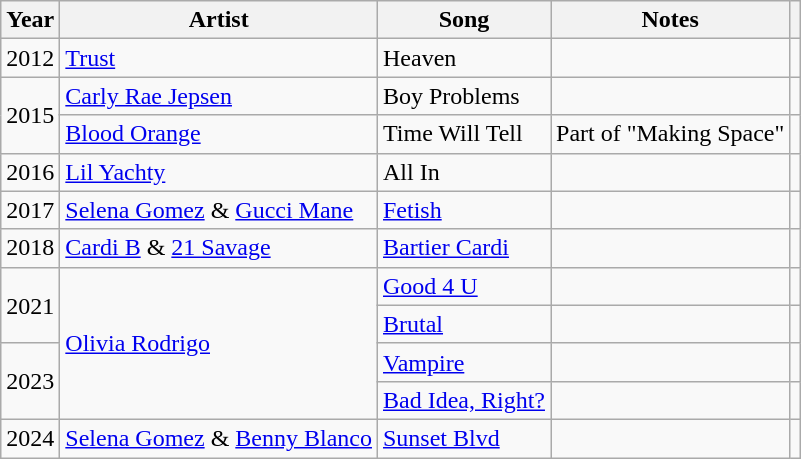<table class="wikitable">
<tr>
<th>Year</th>
<th>Artist</th>
<th>Song</th>
<th class="unsortable">Notes</th>
<th class="unsortable"></th>
</tr>
<tr>
<td>2012</td>
<td><a href='#'>Trust</a></td>
<td>Heaven</td>
<td></td>
<td></td>
</tr>
<tr>
<td rowspan=2>2015</td>
<td><a href='#'>Carly Rae Jepsen</a></td>
<td>Boy Problems</td>
<td></td>
<td></td>
</tr>
<tr>
<td><a href='#'>Blood Orange</a></td>
<td>Time Will Tell</td>
<td>Part of "Making Space"</td>
<td></td>
</tr>
<tr>
<td>2016</td>
<td><a href='#'>Lil Yachty</a></td>
<td>All In</td>
<td></td>
<td></td>
</tr>
<tr>
<td>2017</td>
<td><a href='#'>Selena Gomez</a> & <a href='#'>Gucci Mane</a></td>
<td><a href='#'>Fetish</a></td>
<td></td>
<td></td>
</tr>
<tr>
<td>2018</td>
<td><a href='#'>Cardi B</a> & <a href='#'>21 Savage</a></td>
<td><a href='#'>Bartier Cardi</a></td>
<td></td>
<td></td>
</tr>
<tr>
<td rowspan=2>2021</td>
<td rowspan=4><a href='#'>Olivia Rodrigo</a></td>
<td><a href='#'>Good 4 U</a></td>
<td></td>
<td></td>
</tr>
<tr>
<td><a href='#'>Brutal</a></td>
<td></td>
<td></td>
</tr>
<tr>
<td rowspan=2>2023</td>
<td><a href='#'>Vampire</a></td>
<td></td>
<td></td>
</tr>
<tr>
<td><a href='#'>Bad Idea, Right?</a></td>
<td></td>
<td></td>
</tr>
<tr>
<td rowspan=2>2024</td>
<td><a href='#'>Selena Gomez</a> & <a href='#'>Benny Blanco</a></td>
<td><a href='#'>Sunset Blvd</a></td>
<td></td>
<td></td>
</tr>
</table>
